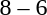<table style="text-align:center">
<tr>
<th width=200></th>
<th width=100></th>
<th width=200></th>
</tr>
<tr>
<td align=right><strong></strong></td>
<td>8 – 6</td>
<td align=left></td>
</tr>
</table>
